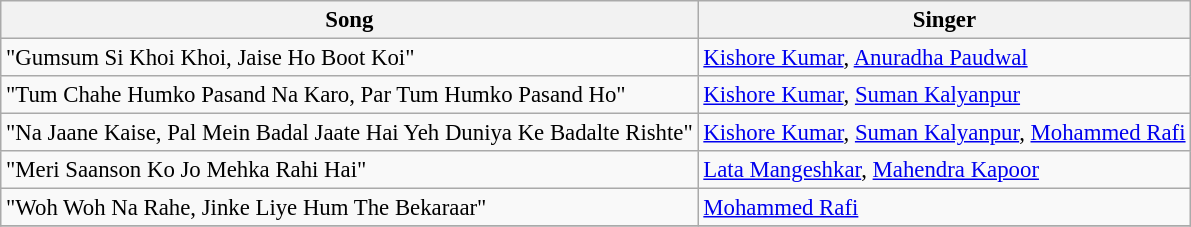<table class="wikitable" style="font-size:95%;">
<tr>
<th>Song</th>
<th>Singer</th>
</tr>
<tr>
<td>"Gumsum Si Khoi Khoi, Jaise Ho Boot Koi"</td>
<td><a href='#'>Kishore Kumar</a>, <a href='#'>Anuradha Paudwal</a></td>
</tr>
<tr>
<td>"Tum Chahe Humko Pasand Na Karo, Par Tum Humko Pasand Ho"</td>
<td><a href='#'>Kishore Kumar</a>, <a href='#'>Suman Kalyanpur</a></td>
</tr>
<tr>
<td>"Na Jaane Kaise, Pal Mein Badal Jaate Hai Yeh Duniya Ke Badalte Rishte"</td>
<td><a href='#'>Kishore Kumar</a>, <a href='#'>Suman Kalyanpur</a>, <a href='#'>Mohammed Rafi</a></td>
</tr>
<tr>
<td>"Meri Saanson Ko Jo Mehka Rahi Hai"</td>
<td><a href='#'>Lata Mangeshkar</a>, <a href='#'>Mahendra Kapoor</a></td>
</tr>
<tr>
<td>"Woh Woh Na Rahe, Jinke Liye Hum The Bekaraar"</td>
<td><a href='#'>Mohammed Rafi</a></td>
</tr>
<tr>
</tr>
</table>
